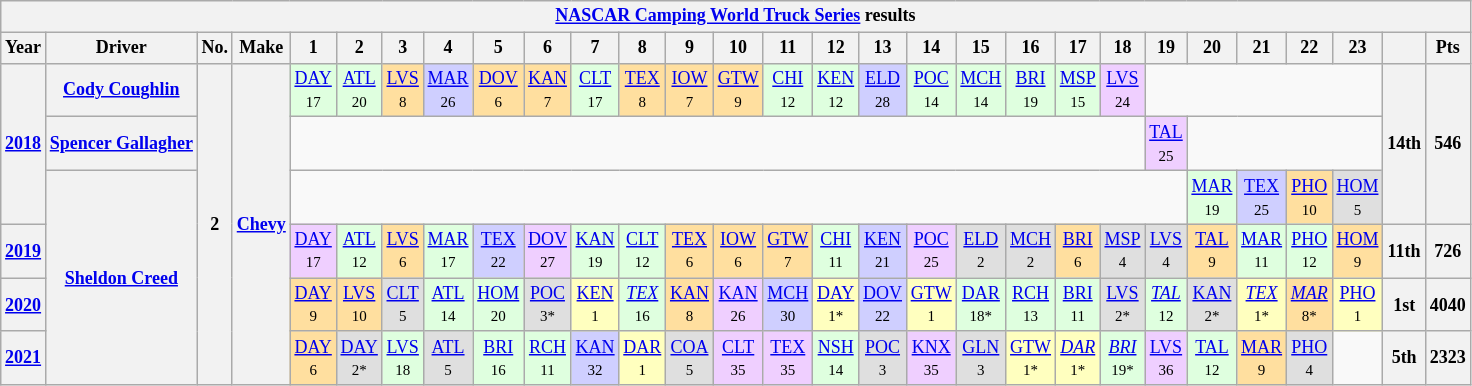<table class="wikitable mw-collapsible mw-collapsed" style="text-align:center; font-size:75%">
<tr>
<th colspan="45"><a href='#'>NASCAR Camping World Truck Series</a> results</th>
</tr>
<tr>
<th>Year</th>
<th>Driver</th>
<th>No.</th>
<th>Make</th>
<th>1</th>
<th>2</th>
<th>3</th>
<th>4</th>
<th>5</th>
<th>6</th>
<th>7</th>
<th>8</th>
<th>9</th>
<th>10</th>
<th>11</th>
<th>12</th>
<th>13</th>
<th>14</th>
<th>15</th>
<th>16</th>
<th>17</th>
<th>18</th>
<th>19</th>
<th>20</th>
<th>21</th>
<th>22</th>
<th>23</th>
<th></th>
<th>Pts</th>
</tr>
<tr>
<th rowspan=3><a href='#'>2018</a></th>
<th><a href='#'>Cody Coughlin</a></th>
<th rowspan=6>2</th>
<th rowspan=6><a href='#'>Chevy</a></th>
<td style="background:#DFFFDF;"><a href='#'>DAY</a><br><small>17</small></td>
<td style="background:#DFFFDF;"><a href='#'>ATL</a><br><small>20</small></td>
<td style="background:#FFDF9F;"><a href='#'>LVS</a><br><small>8</small></td>
<td style="background:#CFCFFF;"><a href='#'>MAR</a><br><small>26</small></td>
<td style="background:#FFDF9F;"><a href='#'>DOV</a><br><small>6</small></td>
<td style="background:#FFDF9F;"><a href='#'>KAN</a><br><small>7</small></td>
<td style="background:#DFFFDF;"><a href='#'>CLT</a><br><small>17</small></td>
<td style="background:#FFDF9F;"><a href='#'>TEX</a><br><small>8</small></td>
<td style="background:#FFDF9F;"><a href='#'>IOW</a><br><small>7</small></td>
<td style="background:#FFDF9F;"><a href='#'>GTW</a><br><small>9</small></td>
<td style="background:#DFFFDF;"><a href='#'>CHI</a><br><small>12</small></td>
<td style="background:#DFFFDF;"><a href='#'>KEN</a><br><small>12</small></td>
<td style="background:#CFCFFF;"><a href='#'>ELD</a><br><small>28</small></td>
<td style="background:#DFFFDF;"><a href='#'>POC</a><br><small>14</small></td>
<td style="background:#DFFFDF;"><a href='#'>MCH</a><br><small>14</small></td>
<td style="background:#DFFFDF;"><a href='#'>BRI</a><br><small>19</small></td>
<td style="background:#DFFFDF;"><a href='#'>MSP</a><br><small>15</small></td>
<td style="background:#EFCFFF;"><a href='#'>LVS</a><br><small>24</small></td>
<td colspan=5></td>
<th rowspan=3>14th</th>
<th rowspan=3>546</th>
</tr>
<tr>
<th><a href='#'>Spencer Gallagher</a></th>
<td colspan=18></td>
<td style="background:#EFCFFF;"><a href='#'>TAL</a><br><small>25</small></td>
<td colspan=4></td>
</tr>
<tr>
<th rowspan=4><a href='#'>Sheldon Creed</a></th>
<td colspan=19></td>
<td style="background:#DFFFDF;"><a href='#'>MAR</a><br><small>19</small></td>
<td style="background:#CFCFFF;"><a href='#'>TEX</a><br><small>25</small></td>
<td style="background:#FFDF9F;"><a href='#'>PHO</a><br><small>10</small></td>
<td style="background:#DFDFDF;"><a href='#'>HOM</a><br><small>5</small></td>
</tr>
<tr>
<th><a href='#'>2019</a></th>
<td style="background:#EFCFFF;"><a href='#'>DAY</a><br><small>17</small></td>
<td style="background:#DFFFDF;"><a href='#'>ATL</a><br><small>12</small></td>
<td style="background:#FFDF9F;"><a href='#'>LVS</a><br><small>6</small></td>
<td style="background:#DFFFDF;"><a href='#'>MAR</a><br><small>17</small></td>
<td style="background:#CFCFFF;"><a href='#'>TEX</a><br><small>22</small></td>
<td style="background:#EFCFFF;"><a href='#'>DOV</a><br><small>27</small></td>
<td style="background:#DFFFDF;"><a href='#'>KAN</a><br><small>19</small></td>
<td style="background:#DFFFDF;"><a href='#'>CLT</a><br><small>12</small></td>
<td style="background:#FFDF9F;"><a href='#'>TEX</a><br><small>6</small></td>
<td style="background:#FFDF9F;"><a href='#'>IOW</a><br><small>6</small></td>
<td style="background:#FFDF9F;"><a href='#'>GTW</a><br><small>7</small></td>
<td style="background:#DFFFDF;"><a href='#'>CHI</a><br><small>11</small></td>
<td style="background:#CFCFFF;"><a href='#'>KEN</a><br><small>21</small></td>
<td style="background:#EFCFFF;"><a href='#'>POC</a><br><small>25</small></td>
<td style="background:#DFDFDF;"><a href='#'>ELD</a><br><small>2</small></td>
<td style="background:#DFDFDF;"><a href='#'>MCH</a><br><small>2</small></td>
<td style="background:#FFDF9F;"><a href='#'>BRI</a><br><small>6</small></td>
<td style="background:#DFDFDF;"><a href='#'>MSP</a><br><small>4</small></td>
<td style="background:#DFDFDF;"><a href='#'>LVS</a><br><small>4</small></td>
<td style="background:#FFDF9F;"><a href='#'>TAL</a><br><small>9</small></td>
<td style="background:#DFFFDF;"><a href='#'>MAR</a><br><small>11</small></td>
<td style="background:#DFFFDF;"><a href='#'>PHO</a><br><small>12</small></td>
<td style="background:#FFDF9F;"><a href='#'>HOM</a><br><small>9</small></td>
<th>11th</th>
<th>726</th>
</tr>
<tr>
<th><a href='#'>2020</a></th>
<td style="background:#FFDF9F;"><a href='#'>DAY</a><br><small>9</small></td>
<td style="background:#FFDF9F;"><a href='#'>LVS</a><br><small>10</small></td>
<td style="background:#DFDFDF;"><a href='#'>CLT</a><br><small>5</small></td>
<td style="background:#DFFFDF;"><a href='#'>ATL</a><br><small>14</small></td>
<td style="background:#DFFFDF;"><a href='#'>HOM</a><br><small>20</small></td>
<td style="background:#DFDFDF;"><a href='#'>POC</a><br><small>3*</small></td>
<td style="background:#FFFFBF;"><a href='#'>KEN</a><br><small>1</small></td>
<td style="background:#DFFFDF;"><em><a href='#'>TEX</a></em><br><small>16</small></td>
<td style="background:#FFDF9F;"><a href='#'>KAN</a><br><small>8</small></td>
<td style="background:#EFCFFF;"><a href='#'>KAN</a><br><small>26</small></td>
<td style="background:#CFCFFF;"><a href='#'>MCH</a><br><small>30</small></td>
<td style="background:#FFFFBF;"><a href='#'>DAY</a><br><small>1*</small></td>
<td style="background:#CFCFFF;"><a href='#'>DOV</a><br><small>22</small></td>
<td style="background:#FFFFBF;"><a href='#'>GTW</a><br><small>1</small></td>
<td style="background:#DFFFDF;"><a href='#'>DAR</a><br><small>18*</small></td>
<td style="background:#DFFFDF;"><a href='#'>RCH</a><br><small>13</small></td>
<td style="background:#DFFFDF;"><a href='#'>BRI</a><br><small>11</small></td>
<td style="background:#DFDFDF;"><a href='#'>LVS</a><br><small>2*</small></td>
<td style="background:#DFFFDF;"><em><a href='#'>TAL</a></em><br><small>12</small></td>
<td style="background:#DFDFDF;"><a href='#'>KAN</a><br><small>2*</small></td>
<td style="background:#FFFFBF;"><em><a href='#'>TEX</a></em><br><small>1*</small></td>
<td style="background:#FFDF9F;"><em><a href='#'>MAR</a></em><br><small>8*</small></td>
<td style="background:#FFFFBF;"><a href='#'>PHO</a><br><small>1</small></td>
<th>1st</th>
<th>4040</th>
</tr>
<tr>
<th><a href='#'>2021</a></th>
<td style="background:#FFDF9F;"><a href='#'>DAY</a><br><small>6</small></td>
<td style="background:#DFDFDF;"><a href='#'>DAY</a><br><small>2*</small></td>
<td style="background:#DFFFDF;"><a href='#'>LVS</a><br><small>18</small></td>
<td style="background:#DFDFDF;"><a href='#'>ATL</a><br><small>5</small></td>
<td style="background:#DFFFDF;"><a href='#'>BRI</a><br><small>16</small></td>
<td style="background:#DFFFDF;"><a href='#'>RCH</a><br><small>11</small></td>
<td style="background:#CFCFFF;"><a href='#'>KAN</a><br><small>32</small></td>
<td style="background:#FFFFBF;"><a href='#'>DAR</a><br><small>1</small></td>
<td style="background:#DFDFDF;"><a href='#'>COA</a><br><small>5</small></td>
<td style="background:#EFCFFF;"><a href='#'>CLT</a><br><small>35</small></td>
<td style="background:#EFCFFF;"><a href='#'>TEX</a><br><small>35</small></td>
<td style="background:#DFFFDF;"><a href='#'>NSH</a><br><small>14</small></td>
<td style="background:#DFDFDF;"><a href='#'>POC</a><br><small>3</small></td>
<td style="background:#EFCFFF;"><a href='#'>KNX</a><br><small>35</small></td>
<td style="background:#DFDFDF;"><a href='#'>GLN</a><br><small>3</small></td>
<td style="background:#FFFFBF;"><a href='#'>GTW</a><br><small>1*</small></td>
<td style="background:#FFFFBF;"><em><a href='#'>DAR</a></em><br><small>1*</small></td>
<td style="background:#DFFFDF;"><em><a href='#'>BRI</a></em><br><small>19*</small></td>
<td style="background:#EFCFFF;"><a href='#'>LVS</a><br><small>36</small></td>
<td style="background:#DFFFDF;"><a href='#'>TAL</a><br><small>12</small></td>
<td style="background:#FFDF9F;"><a href='#'>MAR</a><br><small>9</small></td>
<td style="background:#DFDFDF;"><a href='#'>PHO</a><br><small>4</small></td>
<td></td>
<th>5th</th>
<th>2323</th>
</tr>
</table>
